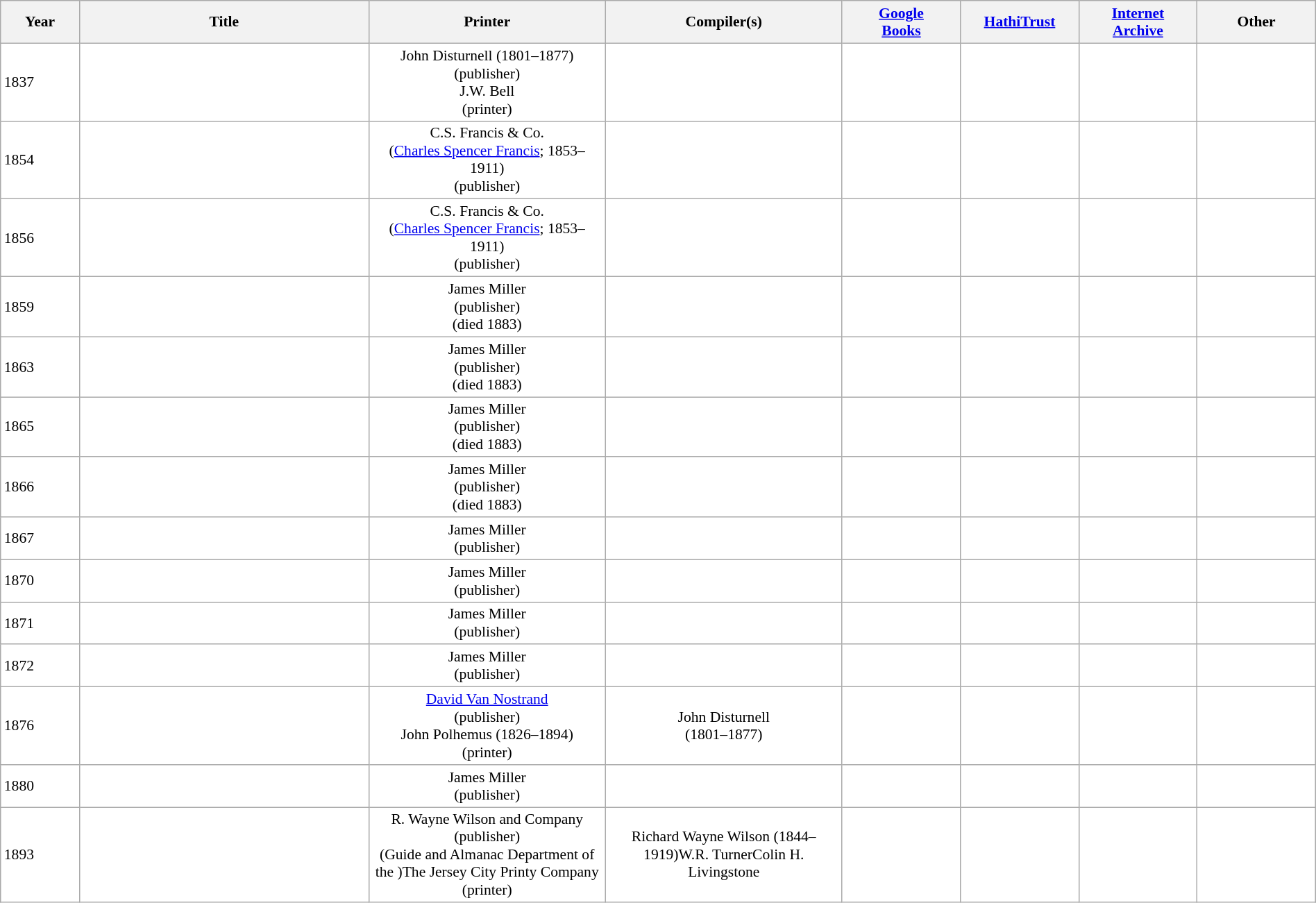<table class="wikitable collapsible sortable" border="0" cellpadding="1" style="color:black; background-color: #FFFFFF; font-size: 90%; width:100%">
<tr>
<th>Year</th>
<th>Title</th>
<th>Printer</th>
<th>Compiler(s)</th>
<th><a href='#'>Google<br>Books</a></th>
<th><a href='#'>HathiTrust</a></th>
<th><a href='#'>Internet<br>Archive</a></th>
<th>Other</th>
</tr>
<tr>
<td width="6%">1837</td>
<td width="22%" data-sort-value="new york 1837"></td>
<td style="text-align:center" width="18%" data-sort-value="disturnell 1837">John Disturnell (1801–1877)<br>(publisher)<br>J.W. Bell<br>(printer)</td>
<td style="text-align:center" width="18%"></td>
<td style="text-align:center" width="9%"></td>
<td style="text-align:center" width="9%"></td>
<td style="text-align:center" width="9%"><br><br></td>
<td style="text-align:center" width="9%"></td>
</tr>
<tr>
<td width="6%">1854</td>
<td width="22%" data-sort-value="francis 1854"></td>
<td style="text-align:center" width="18%" data-sort-value="francis 1854">C.S. Francis & Co.<br>(<a href='#'>Charles Spencer Francis</a>; 1853–1911)<br>(publisher)</td>
<td style="text-align:center" width="18%"></td>
<td style="text-align:center" width="9%" data-sort-value="harvard 1854"></td>
<td style="text-align:center" width="9%"></td>
<td style="text-align:center" width="9%" data-sort-value="loc 1854"></td>
<td style="text-align:center" width="9%"></td>
</tr>
<tr>
<td width="6%">1856</td>
<td width="22%" data-sort-value="francis 1856"></td>
<td style="text-align:center" width="18%" data-sort-value="francis 1856">C.S. Francis & Co.<br>(<a href='#'>Charles Spencer Francis</a>; 1853–1911)<br>(publisher)</td>
<td style="text-align:center" width="18%"></td>
<td style="text-align:center" width="9%"></td>
<td style="text-align:center" width="9%" data-sort-value="columbia 1856"></td>
<td style="text-align:center" width="9%" data-sort-value="columbia 1856"></td>
<td style="text-align:center" width="9%"></td>
</tr>
<tr>
<td width="6%">1859</td>
<td width="22%" data-sort-value="miller 1859"></td>
<td style="text-align:center" width="18%" data-sort-value="miller 1859">James Miller<br>(publisher)<br>(died 1883)</td>
<td style="text-align:center" width="18%"></td>
<td style="text-align:center" width="9%" data-sort-value="google books 1859"></td>
<td style="text-align:center" width="9%"></td>
<td style="text-align:center" width="9%"></td>
<td style="text-align:center" width="9%" data-sort-value="new york public library 1859"></td>
</tr>
<tr>
<td width="6%">1863</td>
<td width="22%" data-sort-value="miller 1863"></td>
<td style="text-align:center" width="18%" data-sort-value="miller 1863">James Miller<br>(publisher)<br>(died 1883)</td>
<td style="text-align:center" width="18%"></td>
<td style="text-align:center" width="9%" data-sort-value="google books 1863"></td>
<td style="text-align:center" width="9%"></td>
<td style="text-align:center" width="9%"></td>
<td style="text-align:center" width="9%"></td>
</tr>
<tr>
<td width="6%">1865</td>
<td width="22%" data-sort-value="miller 1865"></td>
<td style="text-align:center" width="18%" data-sort-value="miller 1865">James Miller<br>(publisher)<br>(died 1883)</td>
<td style="text-align:center" width="18%"></td>
<td style="text-align:center" width="9%" data-sort-value="google books 1865"></td>
<td style="text-align:center" width="9%"></td>
<td style="text-align:center" width="9%"></td>
<td style="text-align:center" width="9%"></td>
</tr>
<tr>
<td width="6%">1866</td>
<td width="22%" data-sort-value="miller 1866"></td>
<td style="text-align:center" width="18%" data-sort-value="miller 1866">James Miller<br>(publisher)<br>(died 1883)</td>
<td style="text-align:center" width="18%"></td>
<td style="text-align:center" width="9%" data-sort-value="google books 1866"><br><br></td>
<td style="text-align:center" width="9%"></td>
<td style="text-align:center" width="9%"></td>
<td style="text-align:center" width="9%"></td>
</tr>
<tr>
<td width="6%">1867</td>
<td width="22%" data-sort-value="miller 1867"></td>
<td style="text-align:center" width="18%" data-sort-value="miller 1867">James Miller<br>(publisher)</td>
<td style="text-align:center" width="18%"></td>
<td style="text-align:center" width="9%" data-sort-value="google books 1867"><br></td>
<td style="text-align:center" width="9%" data-sort-value="hathitrust 1867"></td>
<td style="text-align:center" width="9%"></td>
<td style="text-align:center" width="9%"></td>
</tr>
<tr>
<td width="6%">1870</td>
<td width="22%" data-sort-value="miller 1870"></td>
<td style="text-align:center" width="18%" data-sort-value="miller 1870">James Miller<br>(publisher)</td>
<td style="text-align:center" width="18%"></td>
<td style="text-align:center" width="9%" data-sort-value="google books 1870"></td>
<td style="text-align:center" width="9%"></td>
<td style="text-align:center" width="9%"></td>
<td style="text-align:center" width="9%"></td>
</tr>
<tr>
<td width="6%">1871</td>
<td width="22%" data-sort-value="miller 1871"></td>
<td style="text-align:center" width="18%" data-sort-value="miller 1871">James Miller<br>(publisher)</td>
<td style="text-align:center" width="18%"></td>
<td style="text-align:center" width="9%" data-sort-value="google books 1871"></td>
<td style="text-align:center" width="9%"></td>
<td style="text-align:center" width="9%"></td>
<td style="text-align:center" width="9%"></td>
</tr>
<tr>
<td width="6%">1872</td>
<td width="22%" data-sort-value="miller 1872"></td>
<td style="text-align:center" width="18%" data-sort-value="miller 1872">James Miller<br>(publisher)</td>
<td style="text-align:center" width="18%"></td>
<td style="text-align:center" width="9%" data-sort-value="google books 1872"></td>
<td style="text-align:center" width="9%" data-sort-value="hathitrust 1872"></td>
<td style="text-align:center" width="9%" data-sort-value="internet archive 1872"></td>
<td style="text-align:center" width="9%"></td>
</tr>
<tr>
<td width="6%">1876</td>
<td width="22%" data-sort-value="New York As 1876"></td>
<td style="text-align:center" width="18%" data-sort-value="norstrand 1876"><a href='#'>David Van Nostrand</a><br>(publisher)<br>John Polhemus (1826–1894)<br>(printer)</td>
<td style="text-align:center" width="18%" data-sort-value="disturnell 1876">John Disturnell<br>(1801–1877)</td>
<td style="text-align:center" width="9%" data-sort-value="google books 1876"></td>
<td style="text-align:center" width="9%"></td>
<td style="text-align:center" width="9%" data-sort-value="internet archive 1876"><br><br></td>
<td style="text-align:center" width="9%"></td>
</tr>
<tr>
<td width="6%">1880</td>
<td width="22%" data-sort-value="miller 1880"></td>
<td style="text-align:center" width="18%" data-sort-value="miller 1880">James Miller<br>(publisher)</td>
<td style="text-align:center" width="18%"></td>
<td style="text-align:center" width="9%" data-sort-value="google books 1880"></td>
<td style="text-align:center" width="9%"></td>
<td style="text-align:center" width="9%"></td>
<td style="text-align:center" width="9%"></td>
</tr>
<tr>
<td width="6%">1893</td>
<td width="22%" data-sort-value="Citizen Guide 1893"></td>
<td style="text-align:center" width="18%" data-sort-value="wilson 1893">R. Wayne Wilson and Company<br>(publisher)<br>(Guide and Almanac Department of the )The Jersey City Printy Company<br>(printer)</td>
<td style="text-align:center" width="18%" data-sort-value="wilson 1893">Richard Wayne Wilson (1844–1919)W.R. TurnerColin H. Livingstone</td>
<td style="text-align:center" width="9%"></td>
<td style="text-align:center" width="9%"></td>
<td style="text-align:center" width="9%" data-sort-value="internet archive 1893"></td>
<td style="text-align:center" width="9%"></td>
</tr>
</table>
